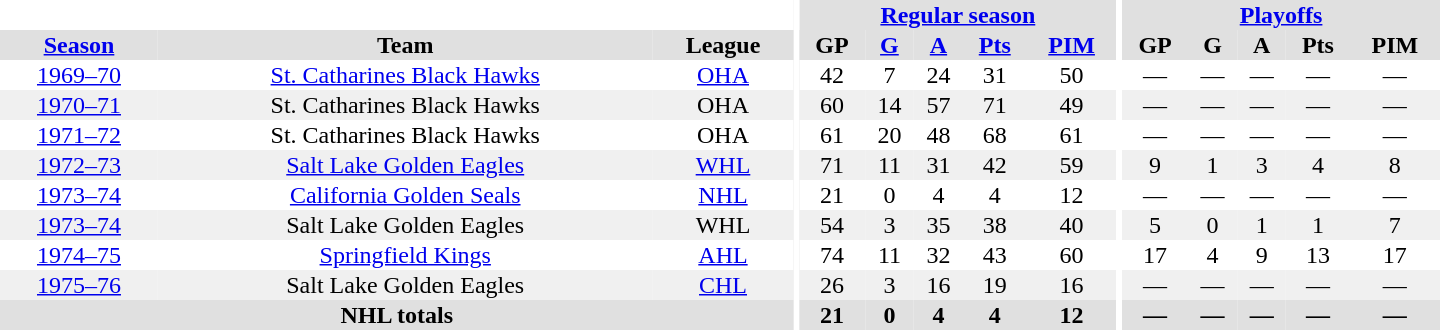<table border="0" cellpadding="1" cellspacing="0" style="text-align:center; width:60em">
<tr bgcolor="#e0e0e0">
<th colspan="3" bgcolor="#ffffff"></th>
<th rowspan="100" bgcolor="#ffffff"></th>
<th colspan="5"><a href='#'>Regular season</a></th>
<th rowspan="100" bgcolor="#ffffff"></th>
<th colspan="5"><a href='#'>Playoffs</a></th>
</tr>
<tr bgcolor="#e0e0e0">
<th><a href='#'>Season</a></th>
<th>Team</th>
<th>League</th>
<th>GP</th>
<th><a href='#'>G</a></th>
<th><a href='#'>A</a></th>
<th><a href='#'>Pts</a></th>
<th><a href='#'>PIM</a></th>
<th>GP</th>
<th>G</th>
<th>A</th>
<th>Pts</th>
<th>PIM</th>
</tr>
<tr>
<td><a href='#'>1969–70</a></td>
<td><a href='#'>St. Catharines Black Hawks</a></td>
<td><a href='#'>OHA</a></td>
<td>42</td>
<td>7</td>
<td>24</td>
<td>31</td>
<td>50</td>
<td>—</td>
<td>—</td>
<td>—</td>
<td>—</td>
<td>—</td>
</tr>
<tr bgcolor="#f0f0f0">
<td><a href='#'>1970–71</a></td>
<td>St. Catharines Black Hawks</td>
<td>OHA</td>
<td>60</td>
<td>14</td>
<td>57</td>
<td>71</td>
<td>49</td>
<td>—</td>
<td>—</td>
<td>—</td>
<td>—</td>
<td>—</td>
</tr>
<tr>
<td><a href='#'>1971–72</a></td>
<td>St. Catharines Black Hawks</td>
<td>OHA</td>
<td>61</td>
<td>20</td>
<td>48</td>
<td>68</td>
<td>61</td>
<td>—</td>
<td>—</td>
<td>—</td>
<td>—</td>
<td>—</td>
</tr>
<tr bgcolor="#f0f0f0">
<td><a href='#'>1972–73</a></td>
<td><a href='#'>Salt Lake Golden Eagles</a></td>
<td><a href='#'>WHL</a></td>
<td>71</td>
<td>11</td>
<td>31</td>
<td>42</td>
<td>59</td>
<td>9</td>
<td>1</td>
<td>3</td>
<td>4</td>
<td>8</td>
</tr>
<tr>
<td><a href='#'>1973–74</a></td>
<td><a href='#'>California Golden Seals</a></td>
<td><a href='#'>NHL</a></td>
<td>21</td>
<td>0</td>
<td>4</td>
<td>4</td>
<td>12</td>
<td>—</td>
<td>—</td>
<td>—</td>
<td>—</td>
<td>—</td>
</tr>
<tr bgcolor="#f0f0f0">
<td><a href='#'>1973–74</a></td>
<td>Salt Lake Golden Eagles</td>
<td>WHL</td>
<td>54</td>
<td>3</td>
<td>35</td>
<td>38</td>
<td>40</td>
<td>5</td>
<td>0</td>
<td>1</td>
<td>1</td>
<td>7</td>
</tr>
<tr>
<td><a href='#'>1974–75</a></td>
<td><a href='#'>Springfield Kings</a></td>
<td><a href='#'>AHL</a></td>
<td>74</td>
<td>11</td>
<td>32</td>
<td>43</td>
<td>60</td>
<td>17</td>
<td>4</td>
<td>9</td>
<td>13</td>
<td>17</td>
</tr>
<tr bgcolor="#f0f0f0">
<td><a href='#'>1975–76</a></td>
<td>Salt Lake Golden Eagles</td>
<td><a href='#'>CHL</a></td>
<td>26</td>
<td>3</td>
<td>16</td>
<td>19</td>
<td>16</td>
<td>—</td>
<td>—</td>
<td>—</td>
<td>—</td>
<td>—</td>
</tr>
<tr bgcolor="#e0e0e0">
<th colspan="3">NHL totals</th>
<th>21</th>
<th>0</th>
<th>4</th>
<th>4</th>
<th>12</th>
<th>—</th>
<th>—</th>
<th>—</th>
<th>—</th>
<th>—</th>
</tr>
</table>
